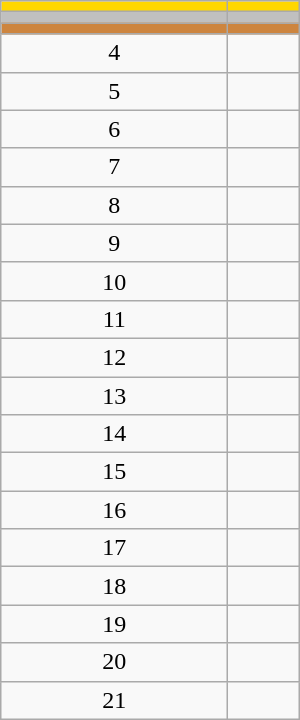<table class="wikitable" style="width:200px;">
<tr style="background:gold;">
<td align=center></td>
<td></td>
</tr>
<tr style="background:silver;">
<td align=center></td>
<td></td>
</tr>
<tr style="background:peru;">
<td align=center></td>
<td></td>
</tr>
<tr>
<td align=center>4</td>
<td></td>
</tr>
<tr>
<td align=center>5</td>
<td></td>
</tr>
<tr>
<td align=center>6</td>
<td></td>
</tr>
<tr>
<td align=center>7</td>
<td></td>
</tr>
<tr>
<td align=center>8</td>
<td></td>
</tr>
<tr>
<td align=center>9</td>
<td></td>
</tr>
<tr>
<td align=center>10</td>
<td></td>
</tr>
<tr>
<td align=center>11</td>
<td></td>
</tr>
<tr>
<td align=center>12</td>
<td></td>
</tr>
<tr>
<td align=center>13</td>
<td></td>
</tr>
<tr>
<td align=center>14</td>
<td></td>
</tr>
<tr>
<td align=center>15</td>
<td></td>
</tr>
<tr>
<td align=center>16</td>
<td></td>
</tr>
<tr>
<td align=center>17</td>
<td></td>
</tr>
<tr>
<td align=center>18</td>
<td></td>
</tr>
<tr>
<td align=center>19</td>
<td></td>
</tr>
<tr>
<td align=center>20</td>
<td></td>
</tr>
<tr>
<td align=center>21</td>
<td></td>
</tr>
</table>
